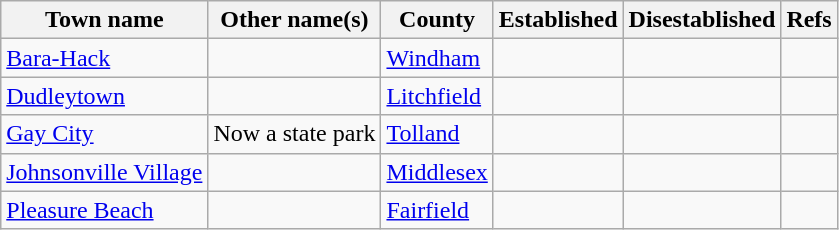<table class="wikitable sortable">
<tr>
<th width="*">Town name</th>
<th width="*">Other name(s)</th>
<th width="*">County</th>
<th width="*">Established</th>
<th width="*">Disestablished</th>
<th width="*" class="unsortable">Refs</th>
</tr>
<tr>
<td><a href='#'>Bara-Hack</a></td>
<td></td>
<td><a href='#'>Windham</a></td>
<td></td>
<td></td>
<td></td>
</tr>
<tr>
<td><a href='#'>Dudleytown</a></td>
<td></td>
<td><a href='#'>Litchfield</a></td>
<td></td>
<td></td>
<td></td>
</tr>
<tr>
<td><a href='#'>Gay City</a></td>
<td>Now a state park</td>
<td><a href='#'>Tolland</a></td>
<td></td>
<td></td>
<td></td>
</tr>
<tr>
<td><a href='#'>Johnsonville Village</a></td>
<td></td>
<td><a href='#'>Middlesex</a></td>
<td></td>
<td></td>
<td></td>
</tr>
<tr>
<td><a href='#'>Pleasure Beach</a></td>
<td></td>
<td><a href='#'>Fairfield</a></td>
<td></td>
<td></td>
<td></td>
</tr>
</table>
